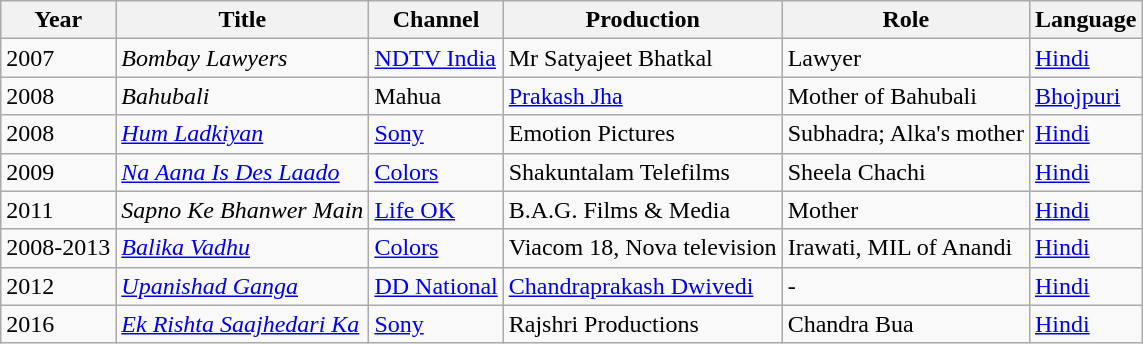<table class="wikitable sortable">
<tr>
<th scope="col">Year</th>
<th scope="col">Title</th>
<th scope="col">Channel</th>
<th scope="col">Production</th>
<th scope="col">Role</th>
<th scope="col">Language</th>
</tr>
<tr>
<td>2007</td>
<td><em>Bombay Lawyers</em></td>
<td><a href='#'>NDTV India</a></td>
<td>Mr Satyajeet Bhatkal</td>
<td>Lawyer</td>
<td><a href='#'>Hindi</a></td>
</tr>
<tr>
<td>2008</td>
<td><em>Bahubali</em></td>
<td>Mahua</td>
<td><a href='#'>Prakash Jha</a></td>
<td>Mother of Bahubali</td>
<td><a href='#'>Bhojpuri</a></td>
</tr>
<tr>
<td>2008</td>
<td><em><a href='#'>Hum Ladkiyan</a></em></td>
<td><a href='#'>Sony</a></td>
<td>Emotion Pictures</td>
<td>Subhadra; Alka's mother</td>
<td><a href='#'>Hindi</a></td>
</tr>
<tr>
<td>2009</td>
<td><em><a href='#'>Na Aana Is Des Laado</a></em></td>
<td><a href='#'>Colors</a></td>
<td>Shakuntalam Telefilms</td>
<td>Sheela Chachi</td>
<td><a href='#'>Hindi</a></td>
</tr>
<tr>
<td>2011</td>
<td><em>Sapno Ke Bhanwer Main</em></td>
<td><a href='#'>Life OK</a></td>
<td>B.A.G. Films & Media</td>
<td>Mother</td>
<td><a href='#'>Hindi</a></td>
</tr>
<tr>
<td>2008-2013</td>
<td><em><a href='#'>Balika Vadhu</a></em></td>
<td><a href='#'>Colors</a></td>
<td>Viacom 18, Nova television</td>
<td>Irawati, MIL of Anandi</td>
<td><a href='#'>Hindi</a></td>
</tr>
<tr>
<td>2012</td>
<td><em><a href='#'>Upanishad Ganga</a></em></td>
<td><a href='#'>DD National</a></td>
<td><a href='#'>Chandraprakash Dwivedi</a></td>
<td>-</td>
<td><a href='#'>Hindi</a></td>
</tr>
<tr>
<td>2016</td>
<td><em><a href='#'>Ek Rishta Saajhedari Ka</a></em></td>
<td><a href='#'>Sony</a></td>
<td>Rajshri Productions</td>
<td>Chandra Bua</td>
<td><a href='#'>Hindi</a></td>
</tr>
</table>
